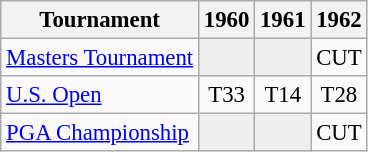<table class="wikitable" style="font-size:95%;text-align:center;">
<tr>
<th>Tournament</th>
<th>1960</th>
<th>1961</th>
<th>1962</th>
</tr>
<tr>
<td align=left><a href='#'>Masters Tournament</a></td>
<td style="background:#eeeeee;"></td>
<td style="background:#eeeeee;"></td>
<td>CUT</td>
</tr>
<tr>
<td align=left><a href='#'>U.S. Open</a></td>
<td>T33</td>
<td>T14</td>
<td>T28</td>
</tr>
<tr>
<td align=left><a href='#'>PGA Championship</a></td>
<td style="background:#eeeeee;"></td>
<td style="background:#eeeeee;"></td>
<td>CUT</td>
</tr>
</table>
